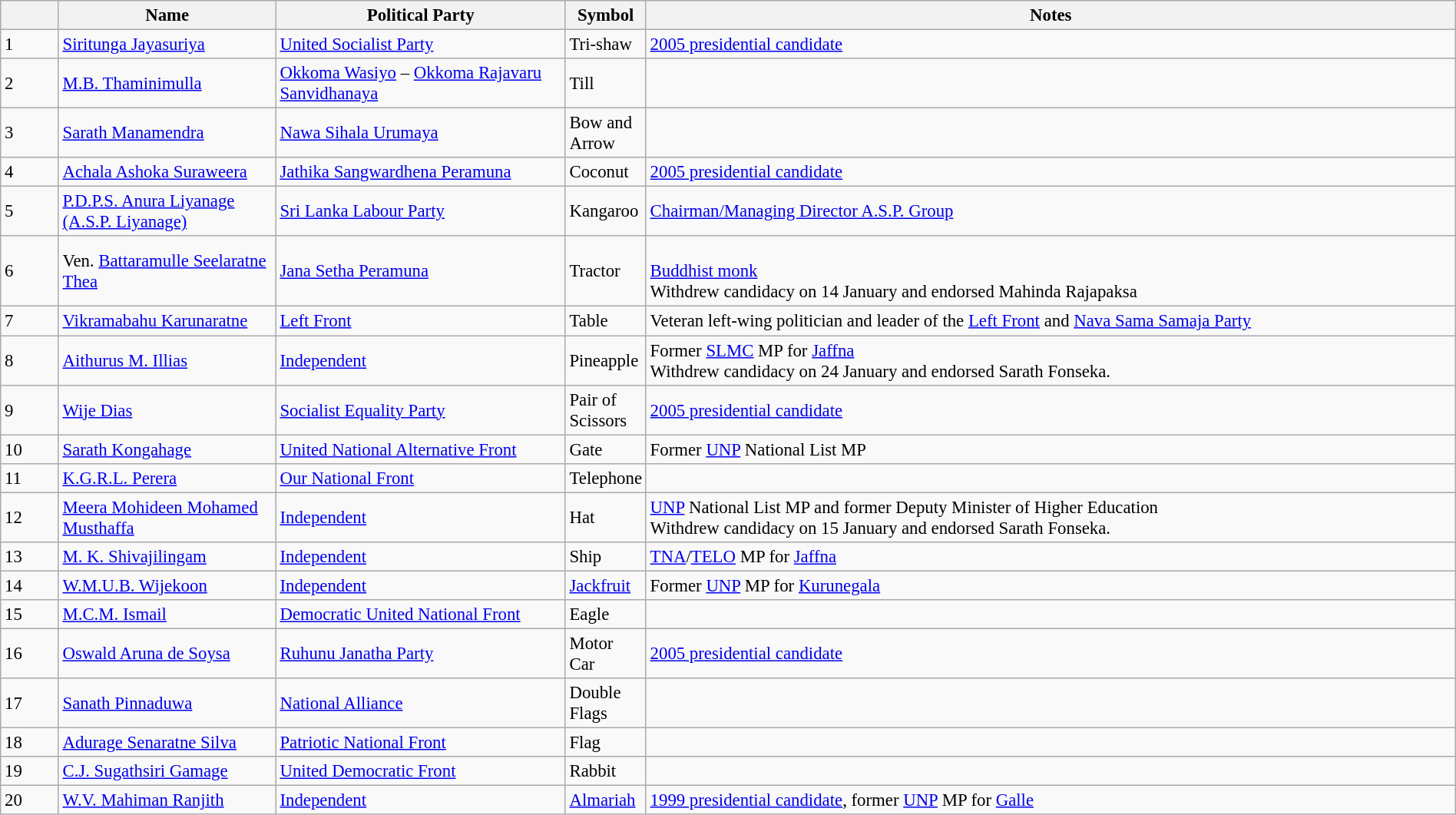<table class="wikitable" style="font-size:95%;width:100%;">
<tr>
<th style="width:4%;"></th>
<th style="width:15%;">Name</th>
<th style="width:20%;">Political Party</th>
<th style="width:5%;">Symbol</th>
<th style="width:56%;">Notes</th>
</tr>
<tr>
<td>1</td>
<td><a href='#'>Siritunga Jayasuriya</a></td>
<td><a href='#'>United Socialist Party</a></td>
<td>Tri-shaw</td>
<td><a href='#'>2005 presidential candidate</a></td>
</tr>
<tr>
<td>2</td>
<td><a href='#'>M.B. Thaminimulla</a></td>
<td><a href='#'>Okkoma Wasiyo</a> – <a href='#'>Okkoma Rajavaru Sanvidhanaya</a></td>
<td>Till</td>
<td></td>
</tr>
<tr>
<td>3</td>
<td><a href='#'>Sarath Manamendra</a></td>
<td><a href='#'>Nawa Sihala Urumaya</a></td>
<td>Bow and Arrow</td>
<td></td>
</tr>
<tr>
<td>4</td>
<td><a href='#'>Achala Ashoka Suraweera</a></td>
<td><a href='#'>Jathika Sangwardhena Peramuna</a></td>
<td>Coconut</td>
<td><a href='#'>2005 presidential candidate</a></td>
</tr>
<tr>
<td>5</td>
<td><a href='#'>P.D.P.S. Anura Liyanage (A.S.P. Liyanage)</a></td>
<td><a href='#'>Sri Lanka Labour Party</a></td>
<td>Kangaroo</td>
<td><a href='#'>Chairman/Managing Director A.S.P. Group</a></td>
</tr>
<tr>
<td>6</td>
<td>Ven. <a href='#'>Battaramulle Seelaratne Thea</a></td>
<td><a href='#'>Jana Setha Peramuna</a></td>
<td>Tractor</td>
<td><br><a href='#'>Buddhist monk</a><br>Withdrew candidacy on 14 January and endorsed Mahinda Rajapaksa</td>
</tr>
<tr>
<td>7</td>
<td><a href='#'>Vikramabahu Karunaratne</a></td>
<td><a href='#'>Left Front</a></td>
<td>Table</td>
<td>Veteran left-wing politician and leader of the <a href='#'>Left Front</a> and <a href='#'>Nava Sama Samaja Party</a></td>
</tr>
<tr>
<td>8</td>
<td><a href='#'>Aithurus M. Illias</a></td>
<td><a href='#'>Independent</a></td>
<td>Pineapple</td>
<td>Former <a href='#'>SLMC</a> MP for <a href='#'>Jaffna</a><br>Withdrew candidacy on 24 January and endorsed Sarath Fonseka.</td>
</tr>
<tr>
<td>9</td>
<td><a href='#'>Wije Dias</a></td>
<td><a href='#'>Socialist Equality Party</a></td>
<td>Pair of Scissors</td>
<td><a href='#'>2005 presidential candidate</a></td>
</tr>
<tr>
<td>10</td>
<td><a href='#'>Sarath Kongahage</a></td>
<td><a href='#'>United National Alternative Front</a></td>
<td>Gate</td>
<td>Former <a href='#'>UNP</a> National List MP</td>
</tr>
<tr>
<td>11</td>
<td><a href='#'>K.G.R.L. Perera</a></td>
<td><a href='#'>Our National Front</a></td>
<td>Telephone</td>
<td></td>
</tr>
<tr>
<td>12</td>
<td><a href='#'>Meera Mohideen Mohamed Musthaffa</a></td>
<td><a href='#'>Independent</a></td>
<td>Hat</td>
<td><a href='#'>UNP</a> National List MP and former Deputy Minister of Higher Education<br>Withdrew candidacy on 15 January and endorsed Sarath Fonseka.</td>
</tr>
<tr>
<td>13</td>
<td><a href='#'>M. K. Shivajilingam</a></td>
<td><a href='#'>Independent</a></td>
<td>Ship</td>
<td><a href='#'>TNA</a>/<a href='#'>TELO</a> MP for <a href='#'>Jaffna</a></td>
</tr>
<tr>
<td>14</td>
<td><a href='#'>W.M.U.B. Wijekoon</a></td>
<td><a href='#'>Independent</a></td>
<td><a href='#'>Jackfruit</a></td>
<td>Former <a href='#'>UNP</a> MP for <a href='#'>Kurunegala</a></td>
</tr>
<tr>
<td>15</td>
<td><a href='#'>M.C.M. Ismail</a></td>
<td><a href='#'>Democratic United National Front</a></td>
<td>Eagle</td>
<td></td>
</tr>
<tr>
<td>16</td>
<td><a href='#'>Oswald Aruna de Soysa</a></td>
<td><a href='#'>Ruhunu Janatha Party</a></td>
<td>Motor Car</td>
<td><a href='#'>2005 presidential candidate</a></td>
</tr>
<tr>
<td>17</td>
<td><a href='#'>Sanath Pinnaduwa</a></td>
<td><a href='#'>National Alliance</a></td>
<td>Double Flags</td>
<td></td>
</tr>
<tr>
<td>18</td>
<td><a href='#'>Adurage Senaratne Silva</a></td>
<td><a href='#'>Patriotic National Front</a></td>
<td>Flag</td>
<td></td>
</tr>
<tr>
<td>19</td>
<td><a href='#'>C.J. Sugathsiri Gamage</a></td>
<td><a href='#'>United Democratic Front</a></td>
<td>Rabbit</td>
<td></td>
</tr>
<tr>
<td>20</td>
<td><a href='#'>W.V. Mahiman Ranjith</a></td>
<td><a href='#'>Independent</a></td>
<td><a href='#'>Almariah</a></td>
<td><a href='#'>1999 presidential candidate</a>, former <a href='#'>UNP</a> MP for <a href='#'>Galle</a></td>
</tr>
</table>
